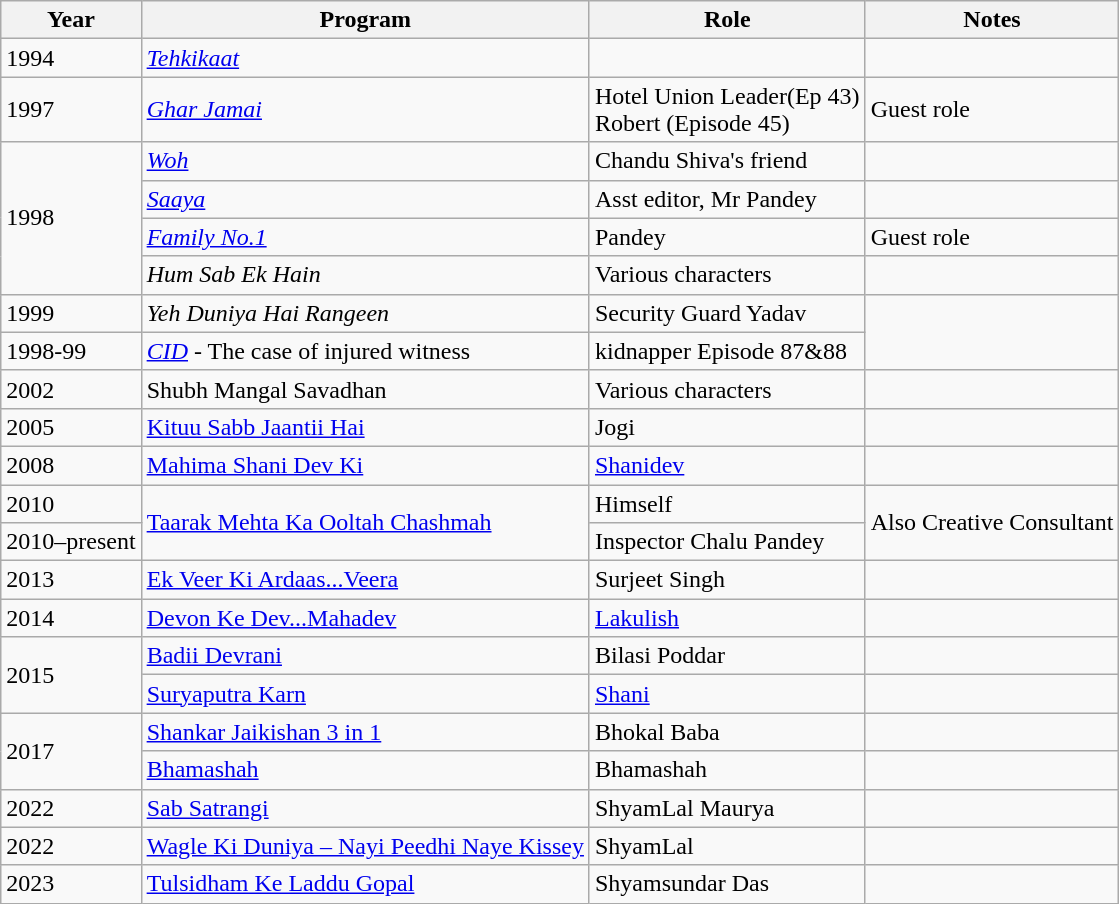<table class="wikitable sortable">
<tr>
<th>Year</th>
<th>Program</th>
<th>Role</th>
<th>Notes</th>
</tr>
<tr>
<td>1994</td>
<td><em><a href='#'>Tehkikaat</a></em></td>
<td></td>
<td></td>
</tr>
<tr>
<td>1997</td>
<td><em><a href='#'>Ghar Jamai</a></em></td>
<td>Hotel Union Leader(Ep 43)<br>Robert (Episode 45)</td>
<td>Guest role</td>
</tr>
<tr>
<td Rowspan="4">1998</td>
<td><em><a href='#'>Woh</a></em></td>
<td>Chandu Shiva's friend</td>
<td></td>
</tr>
<tr>
<td><em><a href='#'>Saaya</a></em></td>
<td>Asst editor, Mr Pandey</td>
<td></td>
</tr>
<tr>
<td><em><a href='#'>Family No.1</a></em></td>
<td>Pandey</td>
<td>Guest role</td>
</tr>
<tr>
<td><em>Hum Sab Ek Hain</em></td>
<td>Various characters</td>
<td></td>
</tr>
<tr>
<td>1999</td>
<td><em>Yeh Duniya Hai Rangeen</em></td>
<td>Security Guard Yadav</td>
</tr>
<tr>
<td>1998-99</td>
<td><em><a href='#'>CID</a></em> - The case of injured witness<em></td>
<td>kidnapper Episode 87&88</td>
</tr>
<tr>
<td>2002</td>
<td></em>Shubh Mangal Savadhan<em></td>
<td>Various characters</td>
<td></td>
</tr>
<tr>
<td>2005</td>
<td></em><a href='#'>Kituu Sabb Jaantii Hai</a><em></td>
<td>Jogi</td>
<td></td>
</tr>
<tr>
<td>2008</td>
<td></em><a href='#'>Mahima Shani Dev Ki</a><em></td>
<td><a href='#'>Shanidev</a></td>
<td></td>
</tr>
<tr>
<td>2010</td>
<td rowspan="2"></em><a href='#'>Taarak Mehta Ka Ooltah Chashmah</a><em></td>
<td>Himself</td>
<td rowspan="2">Also Creative Consultant</td>
</tr>
<tr>
<td>2010–present</td>
<td>Inspector Chalu Pandey</td>
</tr>
<tr>
<td>2013</td>
<td><a href='#'>Ek Veer Ki Ardaas...Veera</a></td>
<td>Surjeet Singh</td>
<td></td>
</tr>
<tr>
<td>2014</td>
<td></em><a href='#'>Devon Ke Dev...Mahadev</a><em></td>
<td><a href='#'>Lakulish</a></td>
<td></td>
</tr>
<tr>
<td rowspan="2">2015</td>
<td></em><a href='#'>Badii Devrani</a><em></td>
<td>Bilasi Poddar</td>
<td></td>
</tr>
<tr>
<td></em><a href='#'>Suryaputra Karn</a><em></td>
<td><a href='#'>Shani</a></td>
<td></td>
</tr>
<tr>
<td rowspan="2">2017</td>
<td></em><a href='#'>Shankar Jaikishan 3 in 1</a><em></td>
<td>Bhokal Baba</td>
<td></td>
</tr>
<tr>
<td></em><a href='#'>Bhamashah</a><em></td>
<td>Bhamashah</td>
<td></td>
</tr>
<tr>
<td>2022</td>
<td><a href='#'>Sab Satrangi</a></td>
<td>ShyamLal Maurya</td>
<td></td>
</tr>
<tr>
<td>2022</td>
<td></em><a href='#'>Wagle Ki Duniya – Nayi Peedhi Naye Kissey</a><em></td>
<td>ShyamLal</td>
<td></td>
</tr>
<tr>
<td>2023</td>
<td></em><a href='#'>Tulsidham Ke Laddu Gopal</a><em></td>
<td>Shyamsundar Das</td>
<td></td>
</tr>
</table>
